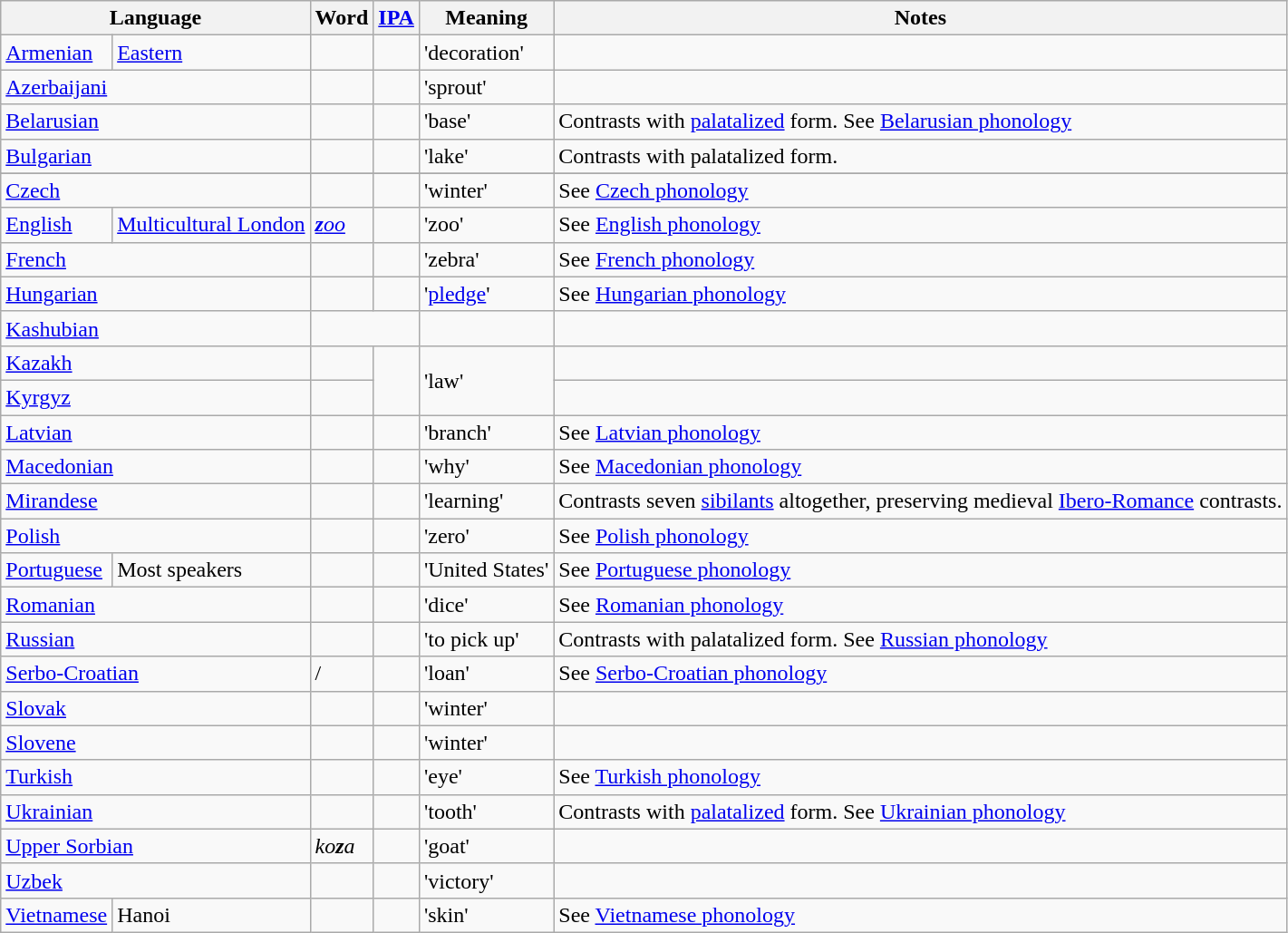<table class="wikitable">
<tr>
<th colspan=2>Language</th>
<th>Word</th>
<th><a href='#'>IPA</a></th>
<th>Meaning</th>
<th>Notes</th>
</tr>
<tr>
<td><a href='#'>Armenian</a></td>
<td><a href='#'>Eastern</a></td>
<td></td>
<td></td>
<td>'decoration'</td>
<td></td>
</tr>
<tr>
<td colspan=2><a href='#'>Azerbaijani</a></td>
<td></td>
<td></td>
<td>'sprout'</td>
<td></td>
</tr>
<tr>
<td colspan=2><a href='#'>Belarusian</a></td>
<td></td>
<td></td>
<td>'base'</td>
<td>Contrasts with <a href='#'>palatalized</a> form. See <a href='#'>Belarusian phonology</a></td>
</tr>
<tr>
<td colspan=2><a href='#'>Bulgarian</a></td>
<td></td>
<td></td>
<td>'lake'</td>
<td>Contrasts with palatalized form.</td>
</tr>
<tr>
</tr>
<tr>
<td colspan=2><a href='#'>Czech</a></td>
<td></td>
<td></td>
<td>'winter'</td>
<td>See <a href='#'>Czech phonology</a></td>
</tr>
<tr>
<td><a href='#'>English</a></td>
<td><a href='#'>Multicultural London</a></td>
<td><em><a href='#'><strong>z</strong>oo</a></em></td>
<td></td>
<td>'zoo'</td>
<td>See <a href='#'>English phonology</a></td>
</tr>
<tr>
<td colspan=2><a href='#'>French</a></td>
<td></td>
<td></td>
<td>'zebra'</td>
<td>See <a href='#'>French phonology</a></td>
</tr>
<tr>
<td colspan=2><a href='#'>Hungarian</a></td>
<td></td>
<td></td>
<td>'<a href='#'>pledge</a>'</td>
<td>See <a href='#'>Hungarian phonology</a></td>
</tr>
<tr>
<td colspan=2><a href='#'>Kashubian</a></td>
<td colspan=2 align=center></td>
<td></td>
<td></td>
</tr>
<tr>
<td colspan=2><a href='#'>Kazakh</a></td>
<td></td>
<td rowspan="2"></td>
<td rowspan="2">'law'</td>
<td></td>
</tr>
<tr>
<td colspan=2><a href='#'>Kyrgyz</a></td>
<td></td>
<td></td>
</tr>
<tr>
<td colspan=2><a href='#'>Latvian</a></td>
<td></td>
<td></td>
<td>'branch'</td>
<td>See <a href='#'>Latvian phonology</a></td>
</tr>
<tr>
<td colspan=2><a href='#'>Macedonian</a></td>
<td></td>
<td></td>
<td>'why'</td>
<td>See <a href='#'>Macedonian phonology</a></td>
</tr>
<tr>
<td colspan=2><a href='#'>Mirandese</a></td>
<td></td>
<td></td>
<td>'learning'</td>
<td>Contrasts seven <a href='#'>sibilants</a> altogether, preserving medieval <a href='#'>Ibero-Romance</a> contrasts.</td>
</tr>
<tr>
<td colspan=2><a href='#'>Polish</a></td>
<td></td>
<td></td>
<td>'zero'</td>
<td>See <a href='#'>Polish phonology</a></td>
</tr>
<tr>
<td><a href='#'>Portuguese</a></td>
<td>Most speakers</td>
<td></td>
<td></td>
<td>'United States'</td>
<td>See <a href='#'>Portuguese phonology</a></td>
</tr>
<tr>
<td colspan=2><a href='#'>Romanian</a></td>
<td></td>
<td></td>
<td>'dice'</td>
<td>See <a href='#'>Romanian phonology</a></td>
</tr>
<tr>
<td colspan=2><a href='#'>Russian</a></td>
<td></td>
<td></td>
<td>'to pick up'</td>
<td>Contrasts with palatalized form. See <a href='#'>Russian phonology</a></td>
</tr>
<tr>
<td colspan=2><a href='#'>Serbo-Croatian</a></td>
<td> / </td>
<td></td>
<td>'loan'</td>
<td>See <a href='#'>Serbo-Croatian phonology</a></td>
</tr>
<tr>
<td colspan=2><a href='#'>Slovak</a></td>
<td></td>
<td></td>
<td>'winter'</td>
<td></td>
</tr>
<tr>
<td colspan=2><a href='#'>Slovene</a></td>
<td></td>
<td></td>
<td>'winter'</td>
<td></td>
</tr>
<tr>
<td colspan=2><a href='#'>Turkish</a></td>
<td></td>
<td></td>
<td>'eye'</td>
<td>See <a href='#'>Turkish phonology</a></td>
</tr>
<tr>
<td colspan=2><a href='#'>Ukrainian</a></td>
<td></td>
<td></td>
<td>'tooth'</td>
<td>Contrasts with <a href='#'>palatalized</a> form. See <a href='#'>Ukrainian phonology</a></td>
</tr>
<tr>
<td colspan=2><a href='#'>Upper Sorbian</a></td>
<td><em>ko<strong>z</strong>a</em></td>
<td></td>
<td>'goat'</td>
<td></td>
</tr>
<tr>
<td colspan=2><a href='#'>Uzbek</a></td>
<td></td>
<td></td>
<td>'victory'</td>
<td></td>
</tr>
<tr>
<td><a href='#'>Vietnamese</a></td>
<td>Hanoi</td>
<td></td>
<td></td>
<td>'skin'</td>
<td>See <a href='#'>Vietnamese phonology</a></td>
</tr>
</table>
